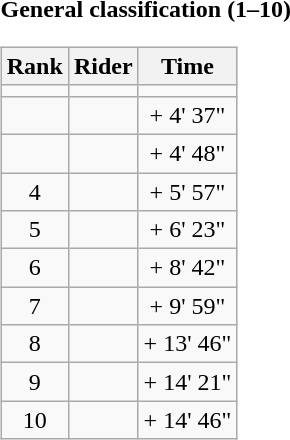<table>
<tr>
<td><strong>General classification (1–10)</strong><br><table class="wikitable">
<tr>
<th scope="col">Rank</th>
<th scope="col">Rider</th>
<th scope="col">Time</th>
</tr>
<tr>
<td style="text-align:center;"></td>
<td></td>
<td style="text-align:center;"></td>
</tr>
<tr>
<td style="text-align:center;"></td>
<td></td>
<td style="text-align:center;">+ 4' 37"</td>
</tr>
<tr>
<td style="text-align:center;"></td>
<td></td>
<td style="text-align:center;">+ 4' 48"</td>
</tr>
<tr>
<td style="text-align:center;">4</td>
<td></td>
<td style="text-align:center;">+ 5' 57"</td>
</tr>
<tr>
<td style="text-align:center;">5</td>
<td></td>
<td style="text-align:center;">+ 6' 23"</td>
</tr>
<tr>
<td style="text-align:center;">6</td>
<td></td>
<td style="text-align:center;">+ 8' 42"</td>
</tr>
<tr>
<td style="text-align:center;">7</td>
<td></td>
<td style="text-align:center;">+ 9' 59"</td>
</tr>
<tr>
<td style="text-align:center;">8</td>
<td></td>
<td style="text-align:center;">+ 13' 46"</td>
</tr>
<tr>
<td style="text-align:center;">9</td>
<td></td>
<td style="text-align:center;">+ 14' 21"</td>
</tr>
<tr>
<td style="text-align:center;">10</td>
<td></td>
<td style="text-align:center;">+ 14' 46"</td>
</tr>
</table>
</td>
</tr>
</table>
